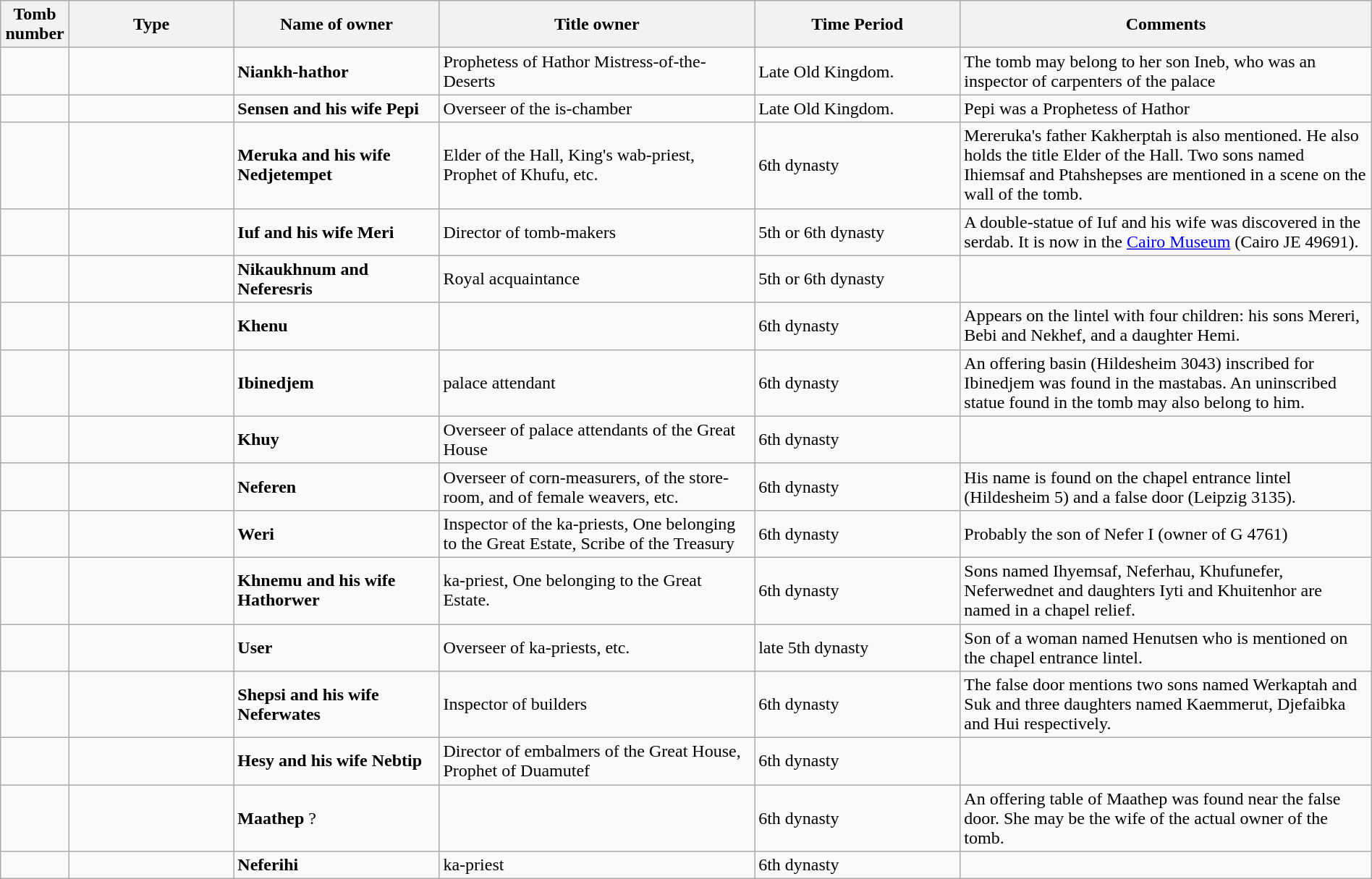<table class="wikitable" style="width: 100%;">
<tr>
<th width="5%">Tomb number</th>
<th width="12%">Type</th>
<th width="15%">Name of owner</th>
<th width="23%">Title owner</th>
<th width="15%">Time Period</th>
<th width="30%">Comments</th>
</tr>
<tr>
<td></td>
<td></td>
<td><strong>Niankh-hathor</strong></td>
<td>Prophetess of Hathor Mistress-of-the-Deserts</td>
<td>Late Old Kingdom.</td>
<td>The tomb may belong to her son Ineb, who was an inspector of carpenters of the palace</td>
</tr>
<tr>
<td></td>
<td></td>
<td><strong>Sensen and his wife Pepi</strong></td>
<td>Overseer of the is-chamber</td>
<td>Late Old Kingdom.</td>
<td>Pepi was a Prophetess of Hathor</td>
</tr>
<tr>
<td></td>
<td></td>
<td><strong>Meruka and his wife Nedjetempet</strong></td>
<td>Elder of the Hall, King's wab-priest, Prophet of Khufu, etc.</td>
<td>6th dynasty</td>
<td>Mereruka's father Kakherptah is also mentioned. He also holds the title Elder of the Hall. Two sons named Ihiemsaf  and Ptahshepses are mentioned in a scene on the wall of the tomb.</td>
</tr>
<tr>
<td></td>
<td></td>
<td><strong>Iuf and his wife Meri</strong></td>
<td>Director of tomb-makers</td>
<td>5th or 6th dynasty</td>
<td>A double-statue of Iuf and his wife was discovered in the serdab. It is now in the <a href='#'>Cairo Museum</a> (Cairo JE 49691).</td>
</tr>
<tr>
<td></td>
<td></td>
<td><strong>Nikaukhnum and Neferesris</strong></td>
<td>Royal acquaintance</td>
<td>5th or 6th dynasty</td>
<td></td>
</tr>
<tr>
<td></td>
<td></td>
<td><strong>Khenu</strong></td>
<td></td>
<td>6th dynasty</td>
<td>Appears on the lintel with four children: his sons Mereri, Bebi and Nekhef, and a daughter Hemi.</td>
</tr>
<tr>
<td></td>
<td></td>
<td><strong>Ibinedjem</strong></td>
<td>palace attendant</td>
<td>6th dynasty</td>
<td>An offering basin (Hildesheim 3043) inscribed for Ibinedjem was found in the mastabas. An uninscribed statue found in the tomb may also belong to him.</td>
</tr>
<tr>
<td></td>
<td></td>
<td><strong>Khuy</strong></td>
<td>Overseer of palace attendants of the Great House</td>
<td>6th dynasty</td>
<td></td>
</tr>
<tr>
<td></td>
<td></td>
<td><strong>Neferen</strong></td>
<td>Overseer of corn-measurers, of the store-room, and of female weavers, etc.</td>
<td>6th dynasty</td>
<td>His name is found on the chapel entrance lintel (Hildesheim 5) and a false door (Leipzig 3135).</td>
</tr>
<tr>
<td></td>
<td></td>
<td><strong>Weri</strong></td>
<td>Inspector of the ka-priests, One belonging to the Great Estate, Scribe of the Treasury</td>
<td>6th dynasty</td>
<td>Probably the son of  Nefer I (owner of G 4761)</td>
</tr>
<tr>
<td></td>
<td></td>
<td><strong>Khnemu and his wife Hathorwer</strong></td>
<td>ka-priest, One belonging to the Great Estate.</td>
<td>6th dynasty</td>
<td>Sons named Ihyemsaf, Neferhau, Khufunefer, Neferwednet and daughters Iyti and Khuitenhor are named in a chapel relief.</td>
</tr>
<tr>
<td></td>
<td></td>
<td><strong>User</strong></td>
<td>Overseer of ka-priests, etc.</td>
<td>late 5th dynasty</td>
<td>Son of a woman named Henutsen who is mentioned on the chapel entrance lintel.</td>
</tr>
<tr>
<td></td>
<td></td>
<td><strong>Shepsi and his wife Neferwates</strong></td>
<td>Inspector of builders</td>
<td>6th dynasty</td>
<td>The false door mentions two sons named Werkaptah and Suk and three daughters named Kaemmerut, Djefaibka and Hui respectively.</td>
</tr>
<tr>
<td></td>
<td></td>
<td><strong>Hesy and his wife Nebtip</strong></td>
<td>Director of embalmers of the Great House, Prophet of Duamutef</td>
<td>6th dynasty</td>
<td></td>
</tr>
<tr>
<td></td>
<td></td>
<td><strong>Maathep</strong> ?</td>
<td></td>
<td>6th dynasty</td>
<td>An offering table of Maathep was found near the false door. She may be the wife of the actual owner of the tomb.</td>
</tr>
<tr>
<td></td>
<td></td>
<td><strong>Neferihi</strong></td>
<td>ka-priest</td>
<td>6th dynasty</td>
<td></td>
</tr>
</table>
